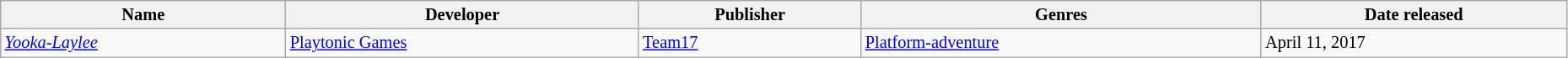<table class="wikitable sortable" style="font-size:85%; width:98%">
<tr>
<th>Name</th>
<th>Developer</th>
<th>Publisher</th>
<th>Genres</th>
<th>Date released</th>
</tr>
<tr>
<td><em><a href='#'>Yooka-Laylee</a></em></td>
<td><a href='#'>Playtonic Games</a></td>
<td><a href='#'>Team17</a></td>
<td><a href='#'>Platform-adventure</a></td>
<td>April 11, 2017</td>
</tr>
</table>
